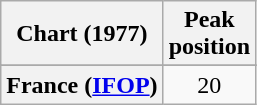<table class="wikitable sortable plainrowheaders" style="text-align:center">
<tr>
<th scope="col">Chart (1977)</th>
<th scope="col">Peak<br>position</th>
</tr>
<tr>
</tr>
<tr>
<th scope="row">France (<a href='#'>IFOP</a>)</th>
<td>20</td>
</tr>
</table>
